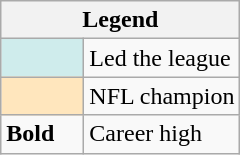<table class="wikitable">
<tr>
<th colspan="2">Legend</th>
</tr>
<tr>
<td style="background:#cfecec; width:3em;"></td>
<td>Led the league</td>
</tr>
<tr>
<td style="background:#ffe6bd; width:3em;"></td>
<td>NFL champion</td>
</tr>
<tr>
<td><strong>Bold</strong></td>
<td>Career high</td>
</tr>
</table>
